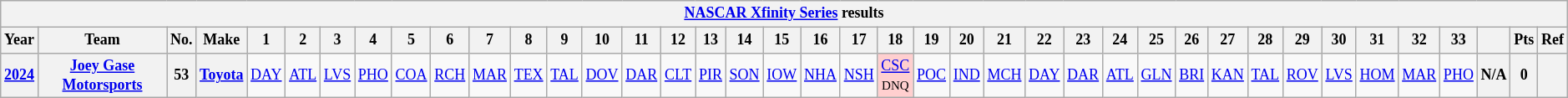<table class="wikitable" style="text-align:center; font-size:75%">
<tr>
<th colspan=42><a href='#'>NASCAR Xfinity Series</a> results</th>
</tr>
<tr>
<th>Year</th>
<th>Team</th>
<th>No.</th>
<th>Make</th>
<th>1</th>
<th>2</th>
<th>3</th>
<th>4</th>
<th>5</th>
<th>6</th>
<th>7</th>
<th>8</th>
<th>9</th>
<th>10</th>
<th>11</th>
<th>12</th>
<th>13</th>
<th>14</th>
<th>15</th>
<th>16</th>
<th>17</th>
<th>18</th>
<th>19</th>
<th>20</th>
<th>21</th>
<th>22</th>
<th>23</th>
<th>24</th>
<th>25</th>
<th>26</th>
<th>27</th>
<th>28</th>
<th>29</th>
<th>30</th>
<th>31</th>
<th>32</th>
<th>33</th>
<th></th>
<th>Pts</th>
<th>Ref</th>
</tr>
<tr>
<th><a href='#'>2024</a></th>
<th><a href='#'>Joey Gase Motorsports</a></th>
<th>53</th>
<th><a href='#'>Toyota</a></th>
<td><a href='#'>DAY</a></td>
<td><a href='#'>ATL</a></td>
<td><a href='#'>LVS</a></td>
<td><a href='#'>PHO</a></td>
<td><a href='#'>COA</a></td>
<td><a href='#'>RCH</a></td>
<td><a href='#'>MAR</a></td>
<td><a href='#'>TEX</a></td>
<td><a href='#'>TAL</a></td>
<td><a href='#'>DOV</a></td>
<td><a href='#'>DAR</a></td>
<td><a href='#'>CLT</a></td>
<td><a href='#'>PIR</a></td>
<td><a href='#'>SON</a></td>
<td><a href='#'>IOW</a></td>
<td><a href='#'>NHA</a></td>
<td><a href='#'>NSH</a></td>
<td style="background:#FFCFCF;"><a href='#'>CSC</a><br><small>DNQ</small></td>
<td><a href='#'>POC</a></td>
<td><a href='#'>IND</a></td>
<td><a href='#'>MCH</a></td>
<td><a href='#'>DAY</a></td>
<td><a href='#'>DAR</a></td>
<td><a href='#'>ATL</a></td>
<td><a href='#'>GLN</a></td>
<td><a href='#'>BRI</a></td>
<td><a href='#'>KAN</a></td>
<td><a href='#'>TAL</a></td>
<td><a href='#'>ROV</a></td>
<td><a href='#'>LVS</a></td>
<td><a href='#'>HOM</a></td>
<td><a href='#'>MAR</a></td>
<td><a href='#'>PHO</a></td>
<th>N/A</th>
<th>0</th>
<th></th>
</tr>
</table>
